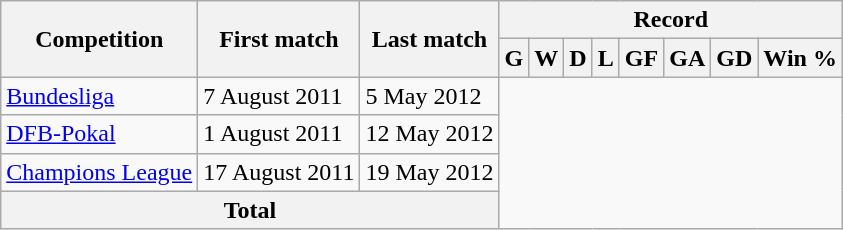<table class="wikitable" style="text-align: center">
<tr>
<th rowspan="2">Competition</th>
<th rowspan="2">First match</th>
<th rowspan="2">Last match</th>
<th colspan="8">Record</th>
</tr>
<tr>
<th>G</th>
<th>W</th>
<th>D</th>
<th>L</th>
<th>GF</th>
<th>GA</th>
<th>GD</th>
<th>Win %</th>
</tr>
<tr>
<td align=left><a href='#'>Bundesliga</a></td>
<td align=left>7 August 2011</td>
<td align=left>5 May 2012<br></td>
</tr>
<tr>
<td align=left><a href='#'>DFB-Pokal</a></td>
<td align=left>1 August 2011</td>
<td align=left>12 May 2012<br></td>
</tr>
<tr>
<td align=left><a href='#'>Champions League</a></td>
<td align=left>17 August 2011</td>
<td align=left>19 May 2012<br></td>
</tr>
<tr>
<th colspan="3">Total<br></th>
</tr>
</table>
